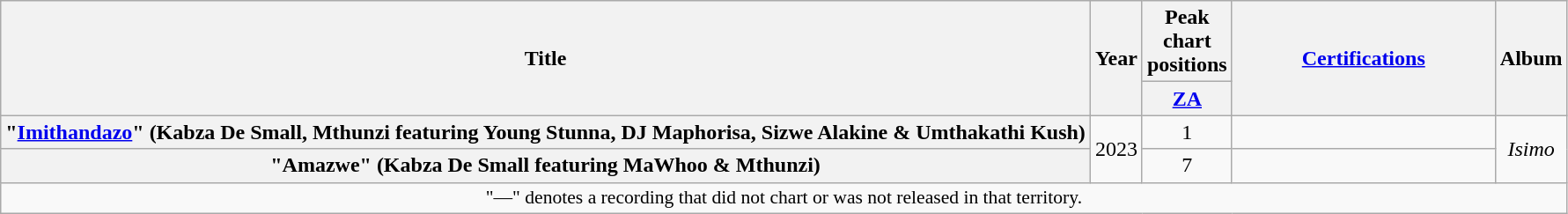<table class="wikitable plainrowheaders" style="text-align:center;" border="1">
<tr>
<th scope="col" rowspan="2">Title</th>
<th scope="col" rowspan="2">Year</th>
<th scope="col" colspan="1">Peak chart positions</th>
<th scope="col" rowspan="2" style="width:12em;"><a href='#'>Certifications</a></th>
<th scope="col" rowspan="2">Album</th>
</tr>
<tr>
<th scope="col" style="width:3em;font-size:100%;"><a href='#'>ZA</a><br></th>
</tr>
<tr>
<th scope="row">"<a href='#'>Imithandazo</a>" (Kabza De Small, Mthunzi featuring Young Stunna, DJ Maphorisa, Sizwe Alakine & Umthakathi Kush)</th>
<td rowspan=2>2023</td>
<td>1</td>
<td></td>
<td rowspan=2><em>Isimo</em></td>
</tr>
<tr>
<th scope="row">"Amazwe"  (Kabza De Small featuring MaWhoo & Mthunzi)</th>
<td>7</td>
<td></td>
</tr>
<tr>
<td colspan="8" style="font-size:90%">"—" denotes a recording that did not chart or was not released in that territory.</td>
</tr>
</table>
